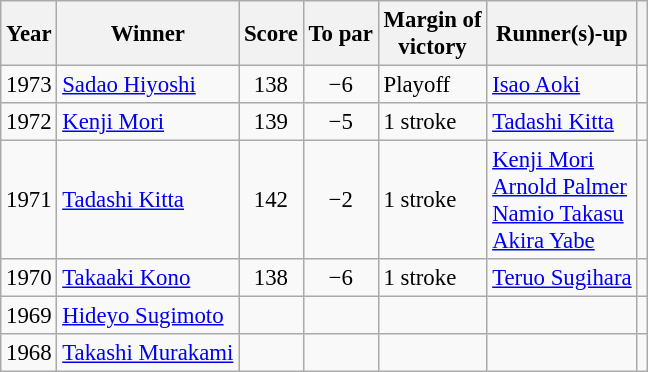<table class=wikitable style="font-size:95%">
<tr>
<th>Year</th>
<th>Winner</th>
<th>Score</th>
<th>To par</th>
<th>Margin of<br>victory</th>
<th>Runner(s)-up</th>
<th></th>
</tr>
<tr>
<td>1973</td>
<td> <a href='#'>Sadao Hiyoshi</a></td>
<td align=center>138</td>
<td align=center>−6</td>
<td>Playoff</td>
<td> <a href='#'>Isao Aoki</a></td>
<td></td>
</tr>
<tr>
<td>1972</td>
<td> <a href='#'>Kenji Mori</a></td>
<td align=center>139</td>
<td align=center>−5</td>
<td>1 stroke</td>
<td> <a href='#'>Tadashi Kitta</a></td>
<td></td>
</tr>
<tr>
<td>1971</td>
<td> <a href='#'>Tadashi Kitta</a></td>
<td align=center>142</td>
<td align=center>−2</td>
<td>1 stroke</td>
<td> <a href='#'>Kenji Mori</a><br> <a href='#'>Arnold Palmer</a><br> <a href='#'>Namio Takasu</a><br> <a href='#'>Akira Yabe</a></td>
<td></td>
</tr>
<tr>
<td>1970</td>
<td> <a href='#'>Takaaki Kono</a></td>
<td align=center>138</td>
<td align=center>−6</td>
<td>1 stroke</td>
<td> <a href='#'>Teruo Sugihara</a></td>
<td></td>
</tr>
<tr>
<td>1969</td>
<td> <a href='#'>Hideyo Sugimoto</a></td>
<td align=center></td>
<td align=center></td>
<td></td>
<td></td>
<td></td>
</tr>
<tr>
<td>1968</td>
<td> <a href='#'>Takashi Murakami</a></td>
<td align=center></td>
<td align=center></td>
<td></td>
<td></td>
<td></td>
</tr>
</table>
